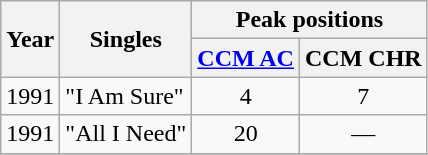<table class="wikitable">
<tr>
<th rowspan="2">Year</th>
<th rowspan="2">Singles</th>
<th colspan="2">Peak positions</th>
</tr>
<tr>
<th><a href='#'>CCM AC</a></th>
<th>CCM CHR</th>
</tr>
<tr>
<td>1991</td>
<td>"I Am Sure"</td>
<td align="center">4</td>
<td align="center">7</td>
</tr>
<tr>
<td>1991</td>
<td>"All I Need"</td>
<td align="center">20</td>
<td align="center">—</td>
</tr>
<tr>
</tr>
</table>
